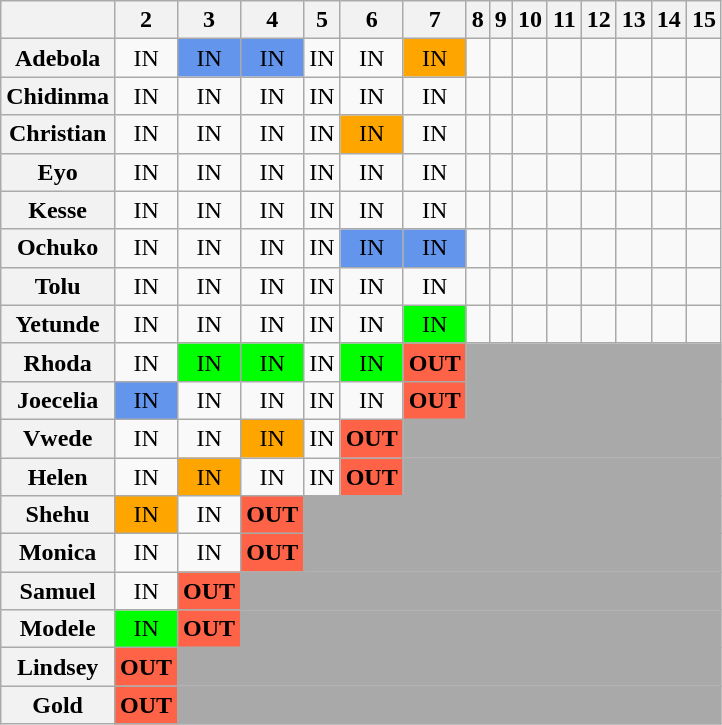<table class="wikitable" style="text-align:center">
<tr>
<th></th>
<th>2</th>
<th>3</th>
<th>4</th>
<th>5</th>
<th>6</th>
<th>7</th>
<th>8</th>
<th>9</th>
<th>10</th>
<th>11</th>
<th>12</th>
<th>13</th>
<th>14</th>
<th>15</th>
</tr>
<tr>
<th>Adebola</th>
<td>IN</td>
<td style="background:cornflowerblue;">IN</td>
<td style="background:cornflowerblue;">IN</td>
<td>IN</td>
<td>IN</td>
<td style="background:orange;">IN</td>
<td></td>
<td></td>
<td></td>
<td></td>
<td></td>
<td></td>
<td></td>
<td></td>
</tr>
<tr>
<th>Chidinma</th>
<td>IN</td>
<td>IN</td>
<td>IN</td>
<td>IN</td>
<td>IN</td>
<td>IN</td>
<td></td>
<td></td>
<td></td>
<td></td>
<td></td>
<td></td>
<td></td>
<td></td>
</tr>
<tr>
<th>Christian</th>
<td>IN</td>
<td>IN</td>
<td>IN</td>
<td>IN</td>
<td style="background:orange;">IN</td>
<td>IN</td>
<td></td>
<td></td>
<td></td>
<td></td>
<td></td>
<td></td>
<td></td>
<td></td>
</tr>
<tr>
<th>Eyo</th>
<td>IN</td>
<td>IN</td>
<td>IN</td>
<td>IN</td>
<td>IN</td>
<td>IN</td>
<td></td>
<td></td>
<td></td>
<td></td>
<td></td>
<td></td>
<td></td>
<td></td>
</tr>
<tr>
<th>Kesse</th>
<td>IN</td>
<td>IN</td>
<td>IN</td>
<td>IN</td>
<td>IN</td>
<td>IN</td>
<td></td>
<td></td>
<td></td>
<td></td>
<td></td>
<td></td>
<td></td>
<td></td>
</tr>
<tr>
<th>Ochuko</th>
<td>IN</td>
<td>IN</td>
<td>IN</td>
<td>IN</td>
<td style="background:cornflowerblue;">IN</td>
<td style="background:cornflowerblue;">IN</td>
<td></td>
<td></td>
<td></td>
<td></td>
<td></td>
<td></td>
<td></td>
<td></td>
</tr>
<tr>
<th>Tolu</th>
<td>IN</td>
<td>IN</td>
<td>IN</td>
<td>IN</td>
<td>IN</td>
<td>IN</td>
<td></td>
<td></td>
<td></td>
<td></td>
<td></td>
<td></td>
<td></td>
<td></td>
</tr>
<tr>
<th>Yetunde</th>
<td>IN</td>
<td>IN</td>
<td>IN</td>
<td>IN</td>
<td>IN</td>
<td style="background:lime;">IN</td>
<td></td>
<td></td>
<td></td>
<td></td>
<td></td>
<td></td>
<td></td>
<td></td>
</tr>
<tr>
<th>Rhoda</th>
<td>IN</td>
<td style="background:lime;">IN</td>
<td style="background:lime;">IN</td>
<td>IN</td>
<td style="background:lime;">IN</td>
<td style="background:tomato;"><strong>OUT</strong></td>
<td colspan="8" bgcolor="darkgray"></td>
</tr>
<tr>
<th>Joecelia</th>
<td style="background:cornflowerblue;">IN</td>
<td>IN</td>
<td>IN</td>
<td>IN</td>
<td>IN</td>
<td style="background:tomato;"><strong>OUT</strong></td>
<td colspan="8" bgcolor="darkgray"></td>
</tr>
<tr>
<th>Vwede</th>
<td>IN</td>
<td>IN</td>
<td style="background:orange;">IN</td>
<td>IN</td>
<td style="background:tomato;"><strong>OUT</strong></td>
<td colspan="9" bgcolor="darkgray"></td>
</tr>
<tr>
<th>Helen</th>
<td>IN</td>
<td style="background:orange;">IN</td>
<td>IN</td>
<td>IN</td>
<td style="background:tomato;"><strong>OUT</strong></td>
<td colspan="9" bgcolor="darkgray"></td>
</tr>
<tr>
<th>Shehu</th>
<td style="background:orange;">IN</td>
<td>IN</td>
<td style="background:tomato;"><strong>OUT</strong></td>
<td colspan="11" bgcolor="darkgray"></td>
</tr>
<tr>
<th>Monica</th>
<td>IN</td>
<td>IN</td>
<td style="background:tomato;"><strong>OUT</strong></td>
<td colspan="11" bgcolor="darkgray"></td>
</tr>
<tr>
<th>Samuel</th>
<td>IN</td>
<td style="background:tomato;"><strong>OUT</strong></td>
<td colspan="12" bgcolor="darkgray"></td>
</tr>
<tr>
<th>Modele</th>
<td style="background:lime;">IN</td>
<td style="background:tomato;"><strong>OUT</strong></td>
<td colspan="12" bgcolor="darkgray"></td>
</tr>
<tr>
<th>Lindsey</th>
<td style="background:tomato;"><strong>OUT</strong></td>
<td colspan="13" bgcolor="darkgray"></td>
</tr>
<tr>
<th>Gold</th>
<td style="background:tomato;"><strong>OUT</strong></td>
<td colspan="13" bgcolor="darkgray"></td>
</tr>
</table>
